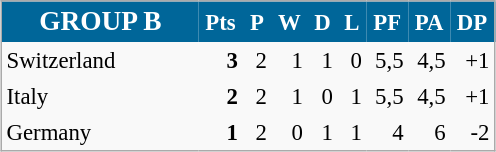<table align=center cellpadding="3" cellspacing="0" style="background: #f9f9f9; border: 1px #aaa solid; border-collapse: collapse; font-size: 95%;" width=330>
<tr style="background:#006699; color:white">
<th width=34% style=font-size:120%><strong>GROUP B</strong></th>
<th width=5%>Pts</th>
<th width=5%>P</th>
<th width=5%>W</th>
<th width=5%>D</th>
<th width=5%>L</th>
<th width=5%>PF</th>
<th width=5%>PA</th>
<th width=5%>DP</th>
</tr>
<tr align=right>
<td align=left> Switzerland</td>
<td><strong>3</strong></td>
<td>2</td>
<td>1</td>
<td>1</td>
<td>0</td>
<td>5,5</td>
<td>4,5</td>
<td>+1</td>
</tr>
<tr align=right>
<td align=left> Italy</td>
<td><strong>2</strong></td>
<td>2</td>
<td>1</td>
<td>0</td>
<td>1</td>
<td>5,5</td>
<td>4,5</td>
<td>+1</td>
</tr>
<tr align=right>
<td align=left> Germany</td>
<td><strong>1</strong></td>
<td>2</td>
<td>0</td>
<td>1</td>
<td>1</td>
<td>4</td>
<td>6</td>
<td>-2</td>
</tr>
</table>
